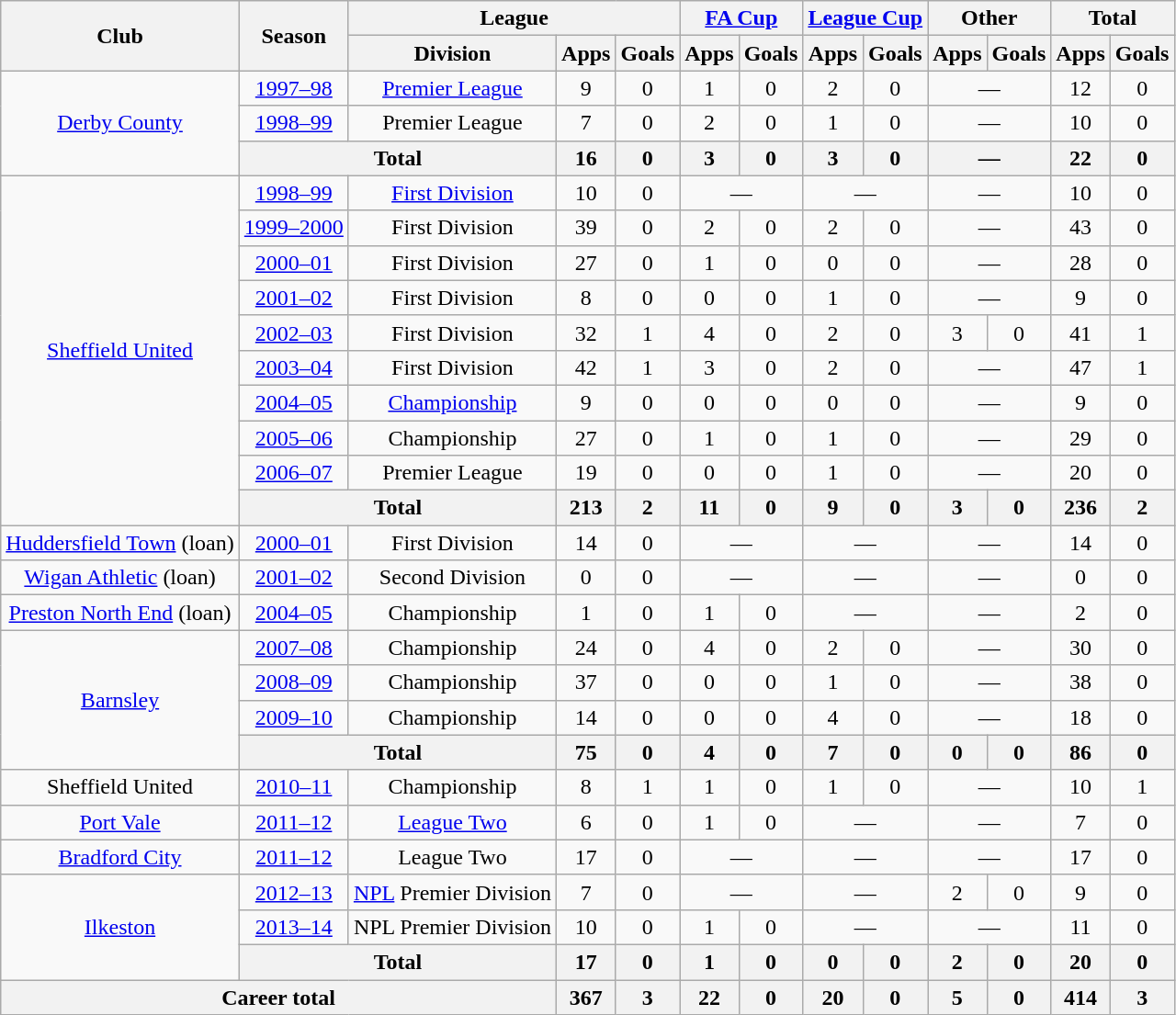<table class="wikitable" style="text-align:center;">
<tr>
<th rowspan="2">Club</th>
<th rowspan="2">Season</th>
<th colspan="3">League</th>
<th colspan="2"><a href='#'>FA Cup</a></th>
<th colspan="2"><a href='#'>League Cup</a></th>
<th colspan="2">Other</th>
<th colspan="2">Total</th>
</tr>
<tr>
<th>Division</th>
<th>Apps</th>
<th>Goals</th>
<th>Apps</th>
<th>Goals</th>
<th>Apps</th>
<th>Goals</th>
<th>Apps</th>
<th>Goals</th>
<th>Apps</th>
<th>Goals</th>
</tr>
<tr>
<td rowspan="3"><a href='#'>Derby County</a></td>
<td><a href='#'>1997–98</a></td>
<td><a href='#'>Premier League</a></td>
<td>9</td>
<td>0</td>
<td>1</td>
<td>0</td>
<td>2</td>
<td>0</td>
<td colspan="2">—</td>
<td>12</td>
<td>0</td>
</tr>
<tr>
<td><a href='#'>1998–99</a></td>
<td>Premier League</td>
<td>7</td>
<td>0</td>
<td>2</td>
<td>0</td>
<td>1</td>
<td>0</td>
<td colspan="2">—</td>
<td>10</td>
<td>0</td>
</tr>
<tr>
<th colspan="2">Total</th>
<th>16</th>
<th>0</th>
<th>3</th>
<th>0</th>
<th>3</th>
<th>0</th>
<th colspan="2">—</th>
<th>22</th>
<th>0</th>
</tr>
<tr>
<td rowspan="10"><a href='#'>Sheffield United</a></td>
<td><a href='#'>1998–99</a></td>
<td><a href='#'>First Division</a></td>
<td>10</td>
<td>0</td>
<td colspan="2">—</td>
<td colspan="2">—</td>
<td colspan="2">—</td>
<td>10</td>
<td>0</td>
</tr>
<tr>
<td><a href='#'>1999–2000</a></td>
<td>First Division</td>
<td>39</td>
<td>0</td>
<td>2</td>
<td>0</td>
<td>2</td>
<td>0</td>
<td colspan="2">—</td>
<td>43</td>
<td>0</td>
</tr>
<tr>
<td><a href='#'>2000–01</a></td>
<td>First Division</td>
<td>27</td>
<td>0</td>
<td>1</td>
<td>0</td>
<td>0</td>
<td>0</td>
<td colspan="2">—</td>
<td>28</td>
<td>0</td>
</tr>
<tr>
<td><a href='#'>2001–02</a></td>
<td>First Division</td>
<td>8</td>
<td>0</td>
<td>0</td>
<td>0</td>
<td>1</td>
<td>0</td>
<td colspan="2">—</td>
<td>9</td>
<td>0</td>
</tr>
<tr>
<td><a href='#'>2002–03</a></td>
<td>First Division</td>
<td>32</td>
<td>1</td>
<td>4</td>
<td>0</td>
<td>2</td>
<td>0</td>
<td>3</td>
<td>0</td>
<td>41</td>
<td>1</td>
</tr>
<tr>
<td><a href='#'>2003–04</a></td>
<td>First Division</td>
<td>42</td>
<td>1</td>
<td>3</td>
<td>0</td>
<td>2</td>
<td>0</td>
<td colspan="2">—</td>
<td>47</td>
<td>1</td>
</tr>
<tr>
<td><a href='#'>2004–05</a></td>
<td><a href='#'>Championship</a></td>
<td>9</td>
<td>0</td>
<td>0</td>
<td>0</td>
<td>0</td>
<td>0</td>
<td colspan="2">—</td>
<td>9</td>
<td>0</td>
</tr>
<tr>
<td><a href='#'>2005–06</a></td>
<td>Championship</td>
<td>27</td>
<td>0</td>
<td>1</td>
<td>0</td>
<td>1</td>
<td>0</td>
<td colspan="2">—</td>
<td>29</td>
<td>0</td>
</tr>
<tr>
<td><a href='#'>2006–07</a></td>
<td>Premier League</td>
<td>19</td>
<td>0</td>
<td>0</td>
<td>0</td>
<td>1</td>
<td>0</td>
<td colspan="2">—</td>
<td>20</td>
<td>0</td>
</tr>
<tr>
<th colspan="2">Total</th>
<th>213</th>
<th>2</th>
<th>11</th>
<th>0</th>
<th>9</th>
<th>0</th>
<th>3</th>
<th>0</th>
<th>236</th>
<th>2</th>
</tr>
<tr>
<td><a href='#'>Huddersfield Town</a> (loan)</td>
<td><a href='#'>2000–01</a></td>
<td>First Division</td>
<td>14</td>
<td>0</td>
<td colspan="2">—</td>
<td colspan="2">—</td>
<td colspan="2">—</td>
<td>14</td>
<td>0</td>
</tr>
<tr>
<td><a href='#'>Wigan Athletic</a> (loan)</td>
<td><a href='#'>2001–02</a></td>
<td>Second Division</td>
<td>0</td>
<td>0</td>
<td colspan="2">—</td>
<td colspan="2">—</td>
<td colspan="2">—</td>
<td>0</td>
<td>0</td>
</tr>
<tr>
<td><a href='#'>Preston North End</a> (loan)</td>
<td><a href='#'>2004–05</a></td>
<td>Championship</td>
<td>1</td>
<td>0</td>
<td>1</td>
<td>0</td>
<td colspan="2">—</td>
<td colspan="2">—</td>
<td>2</td>
<td>0</td>
</tr>
<tr>
<td rowspan="4"><a href='#'>Barnsley</a></td>
<td><a href='#'>2007–08</a></td>
<td>Championship</td>
<td>24</td>
<td>0</td>
<td>4</td>
<td>0</td>
<td>2</td>
<td>0</td>
<td colspan="2">—</td>
<td>30</td>
<td>0</td>
</tr>
<tr>
<td><a href='#'>2008–09</a></td>
<td>Championship</td>
<td>37</td>
<td>0</td>
<td>0</td>
<td>0</td>
<td>1</td>
<td>0</td>
<td colspan="2">—</td>
<td>38</td>
<td>0</td>
</tr>
<tr>
<td><a href='#'>2009–10</a></td>
<td>Championship</td>
<td>14</td>
<td>0</td>
<td>0</td>
<td>0</td>
<td>4</td>
<td>0</td>
<td colspan="2">—</td>
<td>18</td>
<td>0</td>
</tr>
<tr>
<th colspan="2">Total</th>
<th>75</th>
<th>0</th>
<th>4</th>
<th>0</th>
<th>7</th>
<th>0</th>
<th>0</th>
<th>0</th>
<th>86</th>
<th>0</th>
</tr>
<tr>
<td>Sheffield United</td>
<td><a href='#'>2010–11</a></td>
<td>Championship</td>
<td>8</td>
<td>1</td>
<td>1</td>
<td>0</td>
<td>1</td>
<td>0</td>
<td colspan="2">—</td>
<td>10</td>
<td>1</td>
</tr>
<tr>
<td><a href='#'>Port Vale</a></td>
<td><a href='#'>2011–12</a></td>
<td><a href='#'>League Two</a></td>
<td>6</td>
<td>0</td>
<td>1</td>
<td>0</td>
<td colspan="2">—</td>
<td colspan="2">—</td>
<td>7</td>
<td>0</td>
</tr>
<tr>
<td><a href='#'>Bradford City</a></td>
<td><a href='#'>2011–12</a></td>
<td>League Two</td>
<td>17</td>
<td>0</td>
<td colspan="2">—</td>
<td colspan="2">—</td>
<td colspan="2">—</td>
<td>17</td>
<td>0</td>
</tr>
<tr>
<td rowspan="3"><a href='#'>Ilkeston</a></td>
<td><a href='#'>2012–13</a></td>
<td><a href='#'>NPL</a> Premier Division</td>
<td>7</td>
<td>0</td>
<td colspan="2">—</td>
<td colspan="2">—</td>
<td>2</td>
<td>0</td>
<td>9</td>
<td>0</td>
</tr>
<tr>
<td><a href='#'>2013–14</a></td>
<td>NPL Premier Division</td>
<td>10</td>
<td>0</td>
<td>1</td>
<td>0</td>
<td colspan="2">—</td>
<td colspan="2">—</td>
<td>11</td>
<td>0</td>
</tr>
<tr>
<th colspan="2">Total</th>
<th>17</th>
<th>0</th>
<th>1</th>
<th>0</th>
<th>0</th>
<th>0</th>
<th>2</th>
<th>0</th>
<th>20</th>
<th>0</th>
</tr>
<tr>
<th colspan="3">Career total</th>
<th>367</th>
<th>3</th>
<th>22</th>
<th>0</th>
<th>20</th>
<th>0</th>
<th>5</th>
<th>0</th>
<th>414</th>
<th>3</th>
</tr>
</table>
